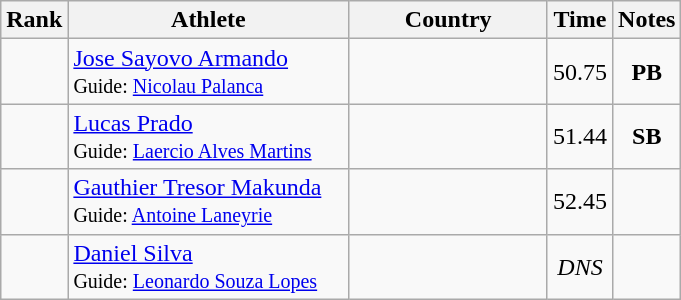<table class="wikitable sortable" style="text-align:center">
<tr>
<th>Rank</th>
<th style="width:180px">Athlete</th>
<th style="width:125px">Country</th>
<th>Time</th>
<th>Notes</th>
</tr>
<tr>
<td></td>
<td style="text-align:left;"><a href='#'>Jose Sayovo Armando</a><br><small>Guide: <a href='#'>Nicolau Palanca</a></small></td>
<td style="text-align:left;"></td>
<td>50.75</td>
<td><strong>PB</strong></td>
</tr>
<tr>
<td></td>
<td style="text-align:left;"><a href='#'>Lucas Prado</a><br><small>Guide: <a href='#'>Laercio Alves Martins</a></small></td>
<td style="text-align:left;"></td>
<td>51.44</td>
<td><strong>SB</strong></td>
</tr>
<tr>
<td></td>
<td style="text-align:left;"><a href='#'>Gauthier Tresor Makunda</a><br><small>Guide: <a href='#'>Antoine Laneyrie</a></small></td>
<td style="text-align:left;"></td>
<td>52.45</td>
<td></td>
</tr>
<tr>
<td></td>
<td style="text-align:left;"><a href='#'>Daniel Silva</a><br><small>Guide: <a href='#'>Leonardo Souza Lopes</a></small></td>
<td style="text-align:left;"></td>
<td><em>DNS</em></td>
<td></td>
</tr>
</table>
